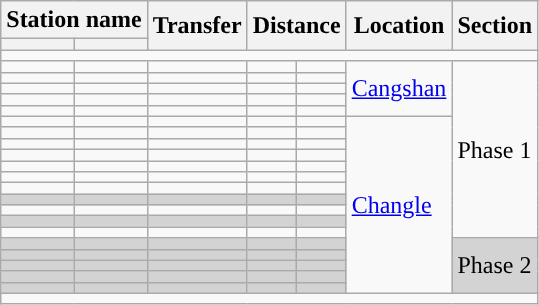<table class="wikitable">
<tr>
<th colspan="2">Station name</th>
<th rowspan="2">Transfer</th>
<th colspan="2" rowspan="2">Distance<br></th>
<th rowspan="2">Location</th>
<th rowspan="2">Section</th>
</tr>
<tr>
<th></th>
<th></th>
</tr>
<tr style="background:#">
<td colspan="7"></td>
</tr>
<tr>
<td></td>
<td></td>
<td></td>
<td></td>
<td></td>
<td rowspan=5><a href='#'>Cangshan</a></td>
<td rowspan="16">Phase 1</td>
</tr>
<tr>
<td></td>
<td></td>
<td></td>
<td></td>
<td></td>
</tr>
<tr>
<td></td>
<td></td>
<td></td>
<td></td>
<td></td>
</tr>
<tr>
<td></td>
<td></td>
<td></td>
<td></td>
<td></td>
</tr>
<tr>
<td></td>
<td></td>
<td></td>
<td></td>
<td></td>
</tr>
<tr>
<td></td>
<td></td>
<td></td>
<td></td>
<td></td>
<td rowspan="16"><a href='#'>Changle</a></td>
</tr>
<tr>
<td></td>
<td></td>
<td></td>
<td></td>
<td></td>
</tr>
<tr>
<td></td>
<td></td>
<td></td>
<td></td>
<td></td>
</tr>
<tr>
<td></td>
<td></td>
<td></td>
<td></td>
<td></td>
</tr>
<tr>
<td></td>
<td></td>
<td></td>
<td></td>
<td></td>
</tr>
<tr>
<td></td>
<td></td>
<td></td>
<td></td>
<td></td>
</tr>
<tr>
<td></td>
<td></td>
<td></td>
<td></td>
<td></td>
</tr>
<tr bgcolor="lightgrey">
<td><em></em></td>
<td></td>
<td></td>
<td></td>
<td></td>
</tr>
<tr>
<td></td>
<td></td>
<td></td>
<td></td>
<td></td>
</tr>
<tr bgcolor="lightgrey">
<td><em></em></td>
<td></td>
<td></td>
<td></td>
<td></td>
</tr>
<tr>
<td></td>
<td></td>
<td></td>
<td></td>
<td></td>
</tr>
<tr bgcolor="lightgrey">
<td><em></em></td>
<td></td>
<td></td>
<td></td>
<td></td>
<td rowspan="5">Phase 2</td>
</tr>
<tr bgcolor="lightgrey">
<td><em></em></td>
<td></td>
<td></td>
<td></td>
<td></td>
</tr>
<tr bgcolor="lightgrey">
<td><em></em></td>
<td></td>
<td></td>
<td></td>
<td></td>
</tr>
<tr bgcolor="lightgrey">
<td><em></em></td>
<td></td>
<td></td>
<td></td>
<td></td>
</tr>
<tr bgcolor="lightgrey">
<td><em></em></td>
<td></td>
<td></td>
<td></td>
<td></td>
</tr>
<tr style="background:#">
<td colspan="7"></td>
</tr>
</table>
